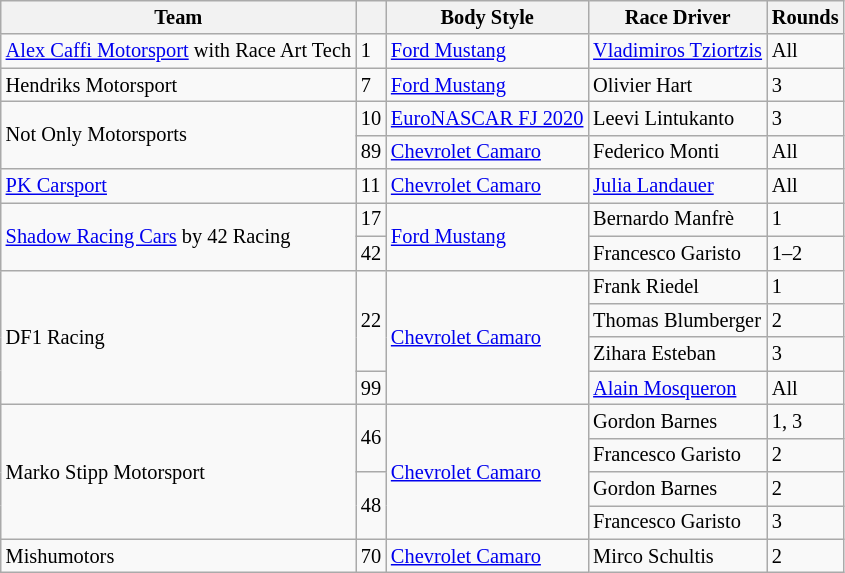<table class="wikitable" style="font-size: 85%">
<tr>
<th>Team</th>
<th></th>
<th>Body Style</th>
<th>Race Driver</th>
<th>Rounds</th>
</tr>
<tr>
<td> <a href='#'>Alex Caffi Motorsport</a> with Race Art Tech</td>
<td>1</td>
<td><a href='#'>Ford Mustang</a></td>
<td> <a href='#'>Vladimiros Tziortzis</a></td>
<td>All</td>
</tr>
<tr>
<td> Hendriks Motorsport</td>
<td>7</td>
<td><a href='#'>Ford Mustang</a></td>
<td> Olivier Hart</td>
<td>3</td>
</tr>
<tr>
<td rowspan=2> Not Only Motorsports</td>
<td>10</td>
<td><a href='#'>EuroNASCAR FJ 2020</a></td>
<td> Leevi Lintukanto</td>
<td>3</td>
</tr>
<tr>
<td>89</td>
<td><a href='#'>Chevrolet Camaro</a></td>
<td> Federico Monti</td>
<td>All</td>
</tr>
<tr>
<td> <a href='#'>PK Carsport</a></td>
<td>11</td>
<td><a href='#'>Chevrolet Camaro</a></td>
<td> <a href='#'>Julia Landauer</a></td>
<td>All</td>
</tr>
<tr>
<td rowspan=2> <a href='#'>Shadow Racing Cars</a> by 42 Racing</td>
<td>17</td>
<td rowspan=2><a href='#'>Ford Mustang</a></td>
<td> Bernardo Manfrè</td>
<td>1</td>
</tr>
<tr>
<td>42</td>
<td> Francesco Garisto</td>
<td>1–2</td>
</tr>
<tr>
<td rowspan=4> DF1 Racing</td>
<td rowspan=3>22</td>
<td rowspan=4><a href='#'>Chevrolet Camaro</a></td>
<td> Frank Riedel</td>
<td>1</td>
</tr>
<tr>
<td> Thomas Blumberger</td>
<td>2</td>
</tr>
<tr>
<td> Zihara Esteban</td>
<td>3</td>
</tr>
<tr>
<td>99</td>
<td> <a href='#'>Alain Mosqueron</a></td>
<td>All</td>
</tr>
<tr>
<td rowspan=4> Marko Stipp Motorsport</td>
<td rowspan=2>46</td>
<td rowspan=4><a href='#'>Chevrolet Camaro</a></td>
<td> Gordon Barnes</td>
<td>1, 3</td>
</tr>
<tr>
<td> Francesco Garisto</td>
<td>2</td>
</tr>
<tr>
<td rowspan=2>48</td>
<td> Gordon Barnes</td>
<td>2</td>
</tr>
<tr>
<td> Francesco Garisto</td>
<td>3</td>
</tr>
<tr>
<td> Mishumotors</td>
<td>70</td>
<td><a href='#'>Chevrolet Camaro</a></td>
<td> Mirco Schultis</td>
<td>2</td>
</tr>
</table>
